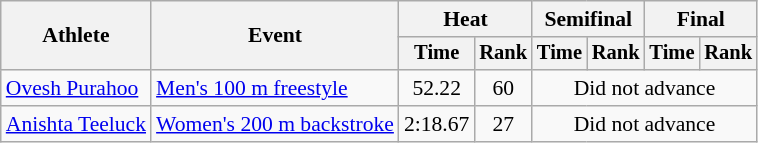<table class=wikitable style="font-size:90%">
<tr>
<th rowspan="2">Athlete</th>
<th rowspan="2">Event</th>
<th colspan="2">Heat</th>
<th colspan="2">Semifinal</th>
<th colspan="2">Final</th>
</tr>
<tr style="font-size:95%">
<th>Time</th>
<th>Rank</th>
<th>Time</th>
<th>Rank</th>
<th>Time</th>
<th>Rank</th>
</tr>
<tr align=center>
<td align=left><a href='#'>Ovesh Purahoo</a></td>
<td align=left><a href='#'>Men's 100 m freestyle</a></td>
<td>52.22</td>
<td>60</td>
<td colspan="4">Did not advance</td>
</tr>
<tr align=center>
<td align=left><a href='#'>Anishta Teeluck</a></td>
<td align=left><a href='#'>Women's 200 m backstroke</a></td>
<td>2:18.67</td>
<td>27</td>
<td colspan=4>Did not advance</td>
</tr>
</table>
